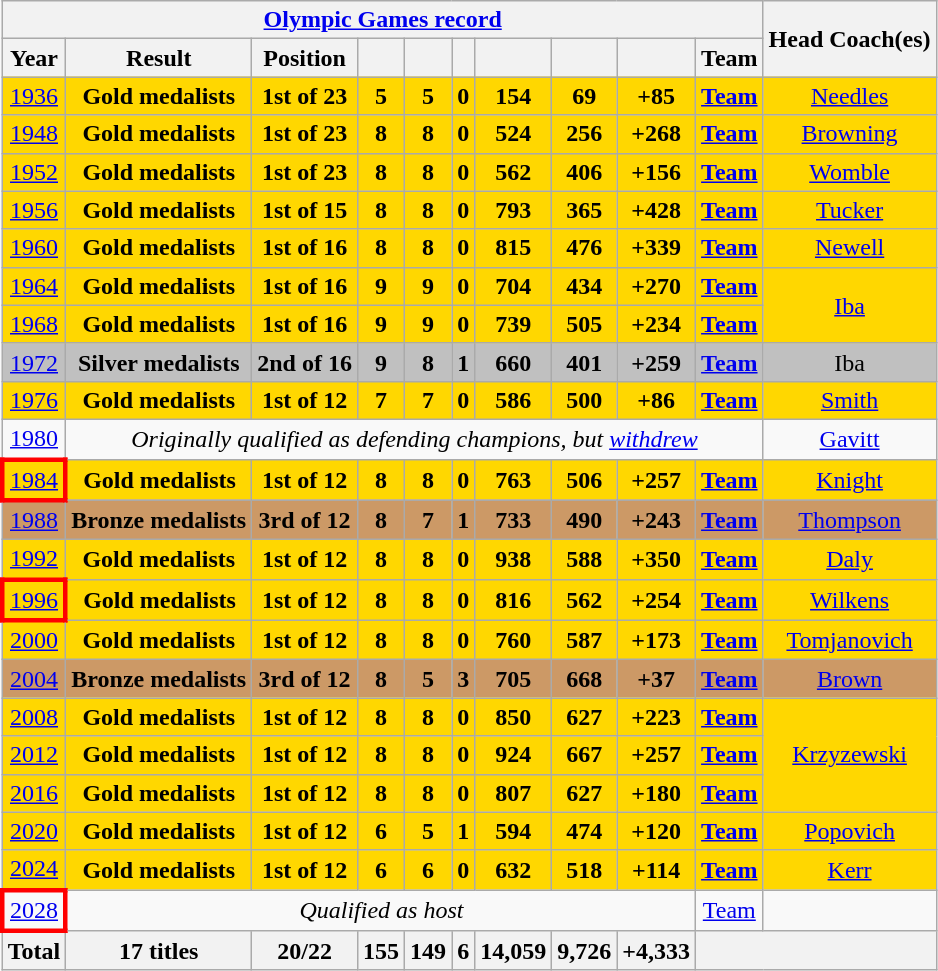<table class="wikitable" style="text-align: center;">
<tr>
<th colspan=10><a href='#'>Olympic Games record</a></th>
<th rowspan=2>Head Coach(es)</th>
</tr>
<tr>
<th>Year</th>
<th>Result</th>
<th>Position</th>
<th></th>
<th></th>
<th></th>
<th></th>
<th></th>
<th></th>
<th>Team</th>
</tr>
<tr style="background:gold">
<td> <a href='#'>1936</a></td>
<td><strong>Gold medalists</strong></td>
<td><strong>1st of 23</strong></td>
<td><strong>5</strong></td>
<td><strong>5</strong></td>
<td><strong>0</strong></td>
<td><strong>154</strong></td>
<td><strong>69</strong></td>
<td><strong>+85</strong></td>
<td><strong><a href='#'>Team</a></strong></td>
<td><a href='#'>Needles</a></td>
</tr>
<tr style="background:gold">
<td> <a href='#'>1948</a></td>
<td><strong>Gold medalists</strong></td>
<td><strong>1st of 23</strong></td>
<td><strong>8</strong></td>
<td><strong>8</strong></td>
<td><strong>0</strong></td>
<td><strong>524</strong></td>
<td><strong>256</strong></td>
<td><strong>+268</strong></td>
<td><strong><a href='#'>Team</a></strong></td>
<td><a href='#'>Browning</a></td>
</tr>
<tr style="background:gold">
<td> <a href='#'>1952</a></td>
<td><strong>Gold medalists</strong></td>
<td><strong>1st of 23</strong></td>
<td><strong>8</strong></td>
<td><strong>8</strong></td>
<td><strong>0</strong></td>
<td><strong>562</strong></td>
<td><strong>406</strong></td>
<td><strong>+156</strong></td>
<td><strong><a href='#'>Team</a></strong></td>
<td><a href='#'>Womble</a></td>
</tr>
<tr style="background:gold">
<td> <a href='#'>1956</a></td>
<td><strong>Gold medalists</strong></td>
<td><strong>1st of 15</strong></td>
<td><strong>8</strong></td>
<td><strong>8</strong></td>
<td><strong>0</strong></td>
<td><strong>793</strong></td>
<td><strong>365</strong></td>
<td><strong>+428</strong></td>
<td><strong><a href='#'>Team</a></strong></td>
<td><a href='#'>Tucker</a></td>
</tr>
<tr style="background:gold">
<td> <a href='#'>1960</a></td>
<td><strong>Gold medalists</strong></td>
<td><strong>1st of 16</strong></td>
<td><strong>8</strong></td>
<td><strong>8</strong></td>
<td><strong>0</strong></td>
<td><strong>815</strong></td>
<td><strong>476</strong></td>
<td><strong>+339</strong></td>
<td><strong><a href='#'>Team</a></strong></td>
<td><a href='#'>Newell</a></td>
</tr>
<tr style="background:gold">
<td> <a href='#'>1964</a></td>
<td><strong>Gold medalists</strong></td>
<td><strong>1st of 16</strong></td>
<td><strong>9</strong></td>
<td><strong>9</strong></td>
<td><strong>0</strong></td>
<td><strong>704</strong></td>
<td><strong>434</strong></td>
<td><strong>+270</strong></td>
<td><strong><a href='#'>Team</a></strong></td>
<td rowspan=2><a href='#'>Iba</a></td>
</tr>
<tr style="background:gold">
<td> <a href='#'>1968</a></td>
<td><strong>Gold medalists</strong></td>
<td><strong>1st of 16</strong></td>
<td><strong>9</strong></td>
<td><strong>9</strong></td>
<td><strong>0</strong></td>
<td><strong>739</strong></td>
<td><strong>505</strong></td>
<td><strong>+234</strong></td>
<td><strong><a href='#'>Team</a></strong></td>
</tr>
<tr style="background:silver">
<td> <a href='#'>1972</a></td>
<td><strong>Silver medalists</strong></td>
<td><strong>2nd of 16</strong></td>
<td><strong>9</strong></td>
<td><strong>8</strong></td>
<td><strong>1</strong></td>
<td><strong>660</strong></td>
<td><strong>401</strong></td>
<td><strong>+259</strong></td>
<td><strong><a href='#'>Team</a></strong></td>
<td>Iba</td>
</tr>
<tr style="background:gold">
<td> <a href='#'>1976</a></td>
<td><strong>Gold medalists</strong></td>
<td><strong>1st of 12</strong></td>
<td><strong>7</strong></td>
<td><strong>7</strong></td>
<td><strong>0</strong></td>
<td><strong>586</strong></td>
<td><strong>500</strong></td>
<td><strong>+86</strong></td>
<td><strong><a href='#'>Team</a></strong></td>
<td><a href='#'>Smith</a></td>
</tr>
<tr>
<td> <a href='#'>1980</a></td>
<td colspan=9><em>Originally qualified as defending champions, but <a href='#'>withdrew</a></em></td>
<td><a href='#'>Gavitt</a></td>
</tr>
<tr style="background:gold">
<td style="border: 3px solid red"> <a href='#'>1984</a></td>
<td><strong>Gold medalists</strong></td>
<td><strong>1st of 12</strong></td>
<td><strong>8</strong></td>
<td><strong>8</strong></td>
<td><strong>0</strong></td>
<td><strong>763</strong></td>
<td><strong>506</strong></td>
<td><strong>+257</strong></td>
<td><strong><a href='#'>Team</a></strong></td>
<td><a href='#'>Knight</a></td>
</tr>
<tr style="background:#cc9966">
<td> <a href='#'>1988</a></td>
<td><strong>Bronze medalists</strong></td>
<td><strong>3rd of 12</strong></td>
<td><strong>8</strong></td>
<td><strong>7</strong></td>
<td><strong>1</strong></td>
<td><strong>733</strong></td>
<td><strong>490</strong></td>
<td><strong>+243</strong></td>
<td><strong><a href='#'>Team</a></strong></td>
<td><a href='#'>Thompson</a></td>
</tr>
<tr style="background:gold">
<td> <a href='#'>1992</a></td>
<td><strong>Gold medalists</strong></td>
<td><strong>1st of 12</strong></td>
<td><strong>8</strong></td>
<td><strong>8</strong></td>
<td><strong>0</strong></td>
<td><strong>938</strong></td>
<td><strong>588</strong></td>
<td><strong>+350</strong></td>
<td><strong><a href='#'>Team</a></strong></td>
<td><a href='#'>Daly</a></td>
</tr>
<tr style="background:gold">
<td style="border: 3px solid red"> <a href='#'>1996</a></td>
<td><strong>Gold medalists</strong></td>
<td><strong>1st of 12</strong></td>
<td><strong>8</strong></td>
<td><strong>8</strong></td>
<td><strong>0</strong></td>
<td><strong>816</strong></td>
<td><strong>562</strong></td>
<td><strong>+254</strong></td>
<td><strong><a href='#'>Team</a></strong></td>
<td><a href='#'>Wilkens</a></td>
</tr>
<tr style="background:gold">
<td> <a href='#'>2000</a></td>
<td><strong>Gold medalists</strong></td>
<td><strong>1st of 12</strong></td>
<td><strong>8</strong></td>
<td><strong>8</strong></td>
<td><strong>0</strong></td>
<td><strong>760</strong></td>
<td><strong>587</strong></td>
<td><strong>+173</strong></td>
<td><strong><a href='#'>Team</a></strong></td>
<td><a href='#'>Tomjanovich</a></td>
</tr>
<tr style="background:#cc9966">
<td> <a href='#'>2004</a></td>
<td><strong>Bronze medalists</strong></td>
<td><strong>3rd of 12</strong></td>
<td><strong>8</strong></td>
<td><strong>5</strong></td>
<td><strong>3</strong></td>
<td><strong>705</strong></td>
<td><strong>668</strong></td>
<td><strong>+37</strong></td>
<td><strong><a href='#'>Team</a></strong></td>
<td><a href='#'>Brown</a></td>
</tr>
<tr style="background:gold">
<td> <a href='#'>2008</a></td>
<td><strong>Gold medalists</strong></td>
<td><strong>1st of 12</strong></td>
<td><strong>8</strong></td>
<td><strong>8</strong></td>
<td><strong>0</strong></td>
<td><strong>850</strong></td>
<td><strong>627</strong></td>
<td><strong>+223</strong></td>
<td><strong><a href='#'>Team</a></strong></td>
<td rowspan=3><a href='#'>Krzyzewski</a></td>
</tr>
<tr style="background:gold">
<td> <a href='#'>2012</a></td>
<td><strong>Gold medalists</strong></td>
<td><strong>1st of 12</strong></td>
<td><strong>8</strong></td>
<td><strong>8</strong></td>
<td><strong>0</strong></td>
<td><strong>924</strong></td>
<td><strong>667</strong></td>
<td><strong>+257</strong></td>
<td><strong><a href='#'>Team</a></strong></td>
</tr>
<tr style="background:gold">
<td> <a href='#'>2016</a></td>
<td><strong>Gold medalists</strong></td>
<td><strong>1st of 12</strong></td>
<td><strong>8</strong></td>
<td><strong>8</strong></td>
<td><strong>0</strong></td>
<td><strong>807</strong></td>
<td><strong>627</strong></td>
<td><strong>+180</strong></td>
<td><strong><a href='#'>Team</a></strong></td>
</tr>
<tr style="background:gold">
<td> <a href='#'>2020</a></td>
<td><strong>Gold medalists</strong></td>
<td><strong>1st of 12</strong></td>
<td><strong>6</strong></td>
<td><strong>5</strong></td>
<td><strong>1</strong></td>
<td><strong>594</strong></td>
<td><strong>474</strong></td>
<td><strong>+120</strong></td>
<td><strong><a href='#'>Team</a></strong></td>
<td><a href='#'>Popovich</a></td>
</tr>
<tr style="background:gold">
<td> <a href='#'>2024</a></td>
<td><strong>Gold medalists</strong></td>
<td><strong>1st of 12</strong></td>
<td><strong>6</strong></td>
<td><strong>6</strong></td>
<td><strong>0</strong></td>
<td><strong>632</strong></td>
<td><strong>518</strong></td>
<td><strong>+114</strong></td>
<td><strong><a href='#'>Team</a></strong></td>
<td><a href='#'>Kerr</a></td>
</tr>
<tr>
<td style="border: 3px solid red"> <a href='#'>2028</a></td>
<td colspan=8><em>Qualified as host</em></td>
<td><a href='#'>Team</a></td>
<td></td>
</tr>
<tr>
<th>Total</th>
<th>17 titles</th>
<th>20/22</th>
<th>155</th>
<th>149</th>
<th>6</th>
<th>14,059</th>
<th>9,726</th>
<th>+4,333</th>
<th colspan=2></th>
</tr>
</table>
